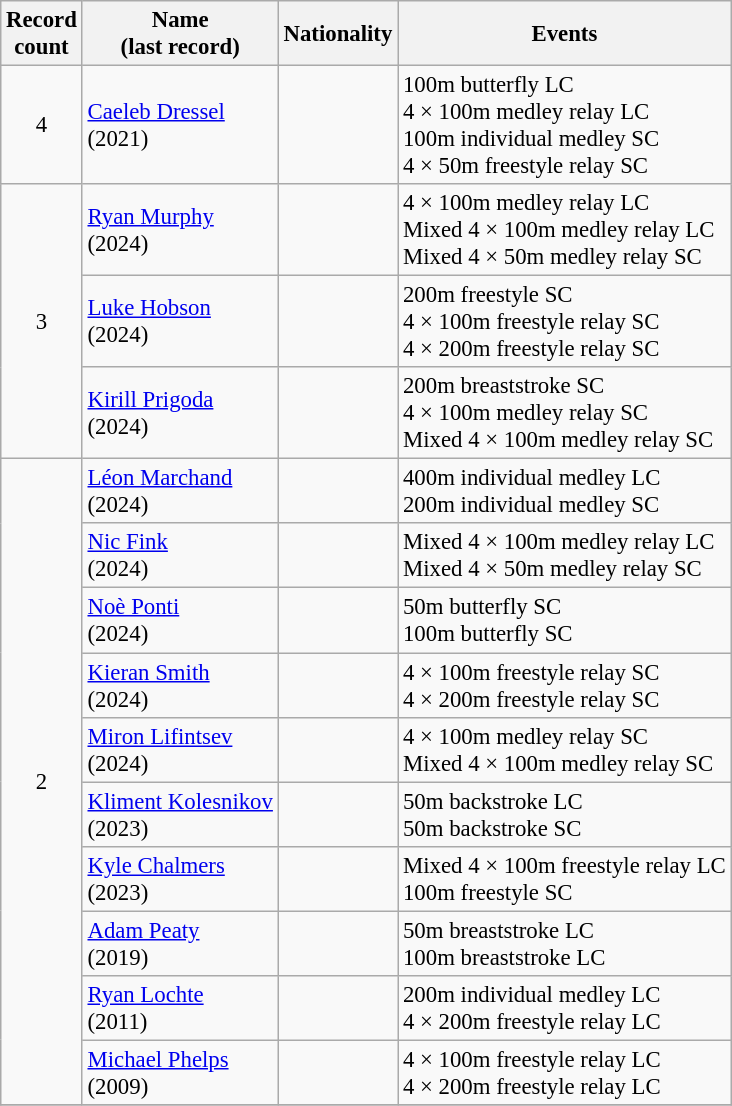<table class=wikitable style="font-size: 95%;">
<tr>
<th>Record <br> count</th>
<th>Name <br> (last record)</th>
<th>Nationality</th>
<th>Events</th>
</tr>
<tr>
<td rowspan="1" style="text-align:center;">4</td>
<td><a href='#'>Caeleb Dressel</a><br> (2021)</td>
<td></td>
<td>100m butterfly LC<br>4 × 100m medley relay LC<br>100m individual medley SC<br>4 × 50m freestyle relay SC</td>
</tr>
<tr>
<td rowspan="3" style="text-align:center;">3</td>
<td><a href='#'>Ryan Murphy</a><br> (2024)</td>
<td></td>
<td>4 × 100m medley relay LC<br>Mixed 4 × 100m medley relay LC<br>Mixed 4 × 50m medley relay SC</td>
</tr>
<tr>
<td><a href='#'>Luke Hobson</a><br> (2024)</td>
<td></td>
<td>200m freestyle SC<br>4 × 100m freestyle relay SC<br>4 × 200m freestyle relay SC</td>
</tr>
<tr>
<td><a href='#'>Kirill Prigoda</a><br> (2024)</td>
<td></td>
<td>200m breaststroke SC<br>4 × 100m medley relay SC<br>Mixed 4 × 100m medley relay SC</td>
</tr>
<tr>
<td rowspan="10" style="text-align:center;">2</td>
<td><a href='#'>Léon Marchand</a><br> (2024)</td>
<td></td>
<td>400m individual medley LC<br>200m individual medley SC</td>
</tr>
<tr>
<td><a href='#'>Nic Fink</a><br> (2024)</td>
<td></td>
<td>Mixed 4 × 100m medley relay LC<br>Mixed 4 × 50m medley relay SC</td>
</tr>
<tr>
<td><a href='#'>Noè Ponti</a><br> (2024)</td>
<td></td>
<td>50m butterfly SC<br>100m butterfly SC</td>
</tr>
<tr>
<td><a href='#'>Kieran Smith</a><br> (2024)</td>
<td></td>
<td>4 × 100m freestyle relay SC<br>4 × 200m freestyle relay SC</td>
</tr>
<tr>
<td><a href='#'>Miron Lifintsev</a><br> (2024)</td>
<td></td>
<td>4 × 100m medley relay SC<br>Mixed 4 × 100m medley relay SC</td>
</tr>
<tr>
<td><a href='#'>Kliment Kolesnikov</a><br> (2023)</td>
<td></td>
<td>50m backstroke LC<br>50m backstroke SC</td>
</tr>
<tr>
<td><a href='#'>Kyle Chalmers</a><br> (2023)</td>
<td></td>
<td>Mixed 4 × 100m freestyle relay LC<br>100m freestyle SC</td>
</tr>
<tr>
<td><a href='#'>Adam Peaty</a><br> (2019)</td>
<td></td>
<td>50m breaststroke LC<br>100m breaststroke LC</td>
</tr>
<tr>
<td><a href='#'>Ryan Lochte</a><br> (2011)</td>
<td></td>
<td>200m individual medley LC<br>4 × 200m freestyle relay LC</td>
</tr>
<tr>
<td><a href='#'>Michael Phelps</a><br> (2009)</td>
<td></td>
<td>4 × 100m freestyle relay LC<br>4 × 200m freestyle relay LC</td>
</tr>
<tr>
</tr>
</table>
